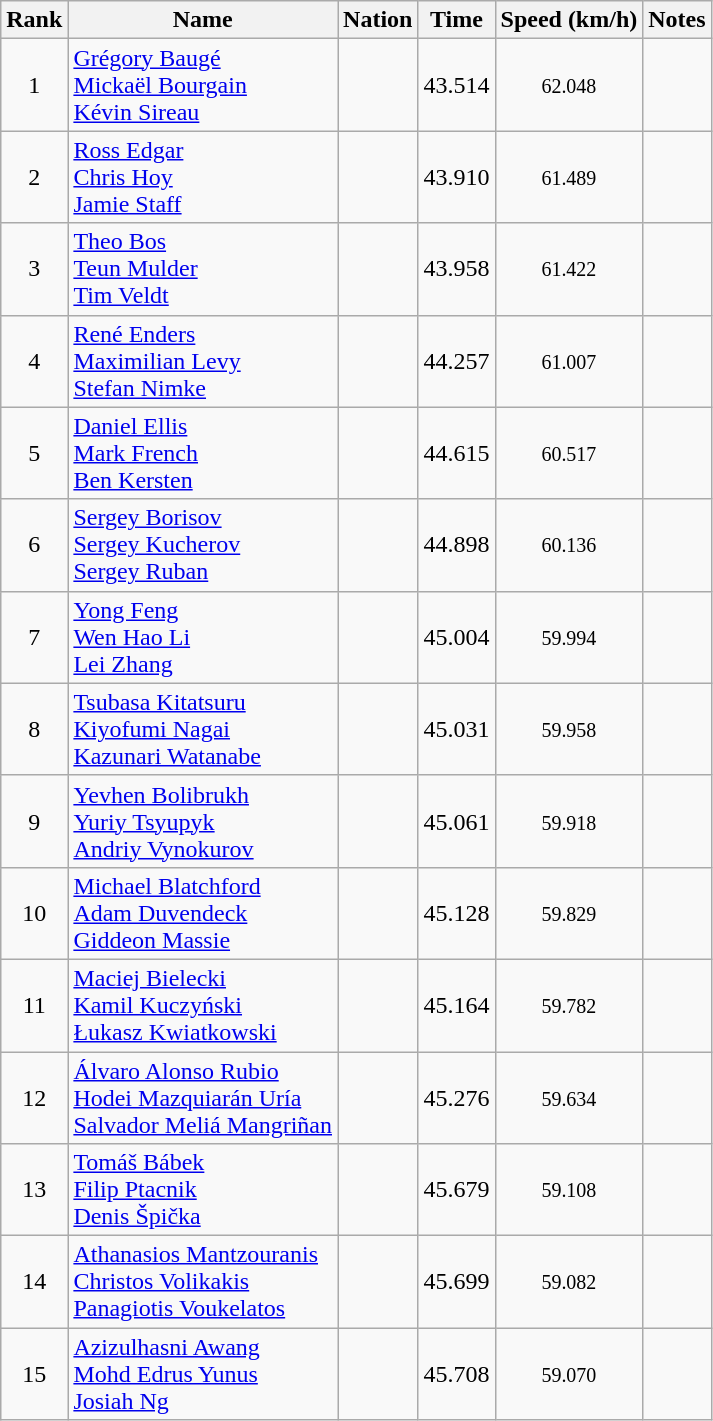<table class=wikitable sortable style=text-align:center>
<tr>
<th>Rank</th>
<th>Name</th>
<th>Nation</th>
<th>Time</th>
<th>Speed (km/h)</th>
<th>Notes</th>
</tr>
<tr>
<td>1</td>
<td align=left><a href='#'>Grégory Baugé</a><br><a href='#'>Mickaël Bourgain</a><br><a href='#'>Kévin Sireau</a></td>
<td align=left></td>
<td>43.514</td>
<td><small>62.048</small></td>
<td></td>
</tr>
<tr>
<td>2</td>
<td align=left><a href='#'>Ross Edgar</a><br><a href='#'>Chris Hoy</a><br><a href='#'>Jamie Staff</a></td>
<td align=left></td>
<td>43.910</td>
<td><small>61.489</small></td>
<td></td>
</tr>
<tr>
<td>3</td>
<td align=left><a href='#'>Theo Bos</a><br><a href='#'>Teun Mulder</a><br><a href='#'>Tim Veldt</a></td>
<td align=left></td>
<td>43.958</td>
<td><small>61.422</small></td>
<td></td>
</tr>
<tr>
<td>4</td>
<td align=left><a href='#'>René Enders</a><br><a href='#'>Maximilian Levy</a><br><a href='#'>Stefan Nimke</a></td>
<td align=left></td>
<td>44.257</td>
<td><small>61.007</small></td>
<td></td>
</tr>
<tr>
<td>5</td>
<td align=left><a href='#'>Daniel Ellis</a><br><a href='#'>Mark French</a><br><a href='#'>Ben Kersten</a></td>
<td align=left></td>
<td>44.615</td>
<td><small>60.517</small></td>
<td></td>
</tr>
<tr>
<td>6</td>
<td align=left><a href='#'>Sergey Borisov</a><br><a href='#'>Sergey Kucherov</a><br><a href='#'>Sergey Ruban</a></td>
<td align=left></td>
<td>44.898</td>
<td><small>60.136</small></td>
<td></td>
</tr>
<tr>
<td>7</td>
<td align=left><a href='#'>Yong Feng</a><br><a href='#'>Wen Hao Li</a><br><a href='#'>Lei Zhang</a></td>
<td align=left></td>
<td>45.004</td>
<td><small>59.994</small></td>
<td></td>
</tr>
<tr>
<td>8</td>
<td align=left><a href='#'>Tsubasa Kitatsuru</a><br><a href='#'>Kiyofumi Nagai</a><br><a href='#'>Kazunari Watanabe</a></td>
<td align=left></td>
<td>45.031</td>
<td><small>59.958</small></td>
<td></td>
</tr>
<tr>
<td>9</td>
<td align=left><a href='#'>Yevhen Bolibrukh</a><br><a href='#'>Yuriy Tsyupyk</a><br><a href='#'>Andriy Vynokurov</a></td>
<td align=left></td>
<td>45.061</td>
<td><small>59.918</small></td>
<td></td>
</tr>
<tr>
<td>10</td>
<td align=left><a href='#'>Michael Blatchford</a><br><a href='#'>Adam Duvendeck</a><br><a href='#'>Giddeon Massie</a></td>
<td align=left></td>
<td>45.128</td>
<td><small>59.829</small></td>
<td></td>
</tr>
<tr>
<td>11</td>
<td align=left><a href='#'>Maciej Bielecki</a><br><a href='#'>Kamil Kuczyński</a><br><a href='#'>Łukasz Kwiatkowski</a></td>
<td align=left></td>
<td>45.164</td>
<td><small>59.782</small></td>
<td></td>
</tr>
<tr>
<td>12</td>
<td align=left><a href='#'>Álvaro Alonso Rubio</a><br><a href='#'>Hodei Mazquiarán Uría</a><br><a href='#'>Salvador Meliá Mangriñan</a></td>
<td align=left></td>
<td>45.276</td>
<td><small>59.634</small></td>
<td></td>
</tr>
<tr>
<td>13</td>
<td align=left><a href='#'>Tomáš Bábek</a><br><a href='#'>Filip Ptacnik</a><br><a href='#'>Denis Špička</a></td>
<td align=left></td>
<td>45.679</td>
<td><small>59.108</small></td>
<td></td>
</tr>
<tr>
<td>14</td>
<td align=left><a href='#'>Athanasios Mantzouranis</a><br><a href='#'>Christos Volikakis</a><br><a href='#'>Panagiotis Voukelatos</a></td>
<td align=left></td>
<td>45.699</td>
<td><small>59.082</small></td>
<td></td>
</tr>
<tr>
<td>15</td>
<td align=left><a href='#'>Azizulhasni Awang</a><br><a href='#'>Mohd Edrus Yunus</a><br><a href='#'>Josiah Ng</a></td>
<td align=left></td>
<td>45.708</td>
<td><small>59.070</small></td>
<td></td>
</tr>
</table>
